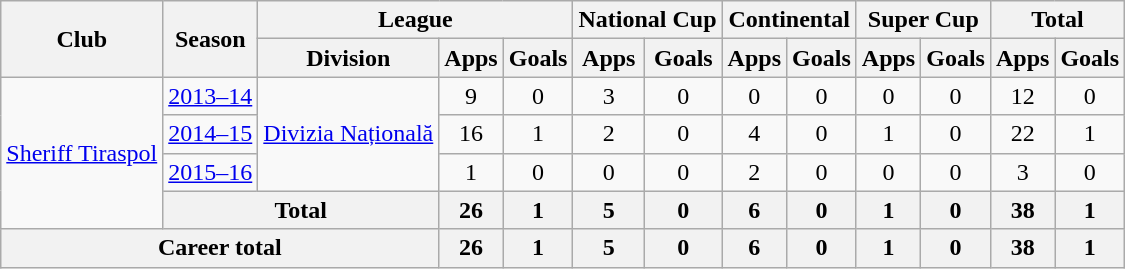<table class="wikitable" style="text-align: center;">
<tr>
<th rowspan="2">Club</th>
<th rowspan="2">Season</th>
<th colspan="3">League</th>
<th colspan="2">National Cup</th>
<th colspan="2">Continental</th>
<th colspan="2">Super Cup</th>
<th colspan="2">Total</th>
</tr>
<tr>
<th>Division</th>
<th>Apps</th>
<th>Goals</th>
<th>Apps</th>
<th>Goals</th>
<th>Apps</th>
<th>Goals</th>
<th>Apps</th>
<th>Goals</th>
<th>Apps</th>
<th>Goals</th>
</tr>
<tr>
<td rowspan="4" valign="center"><a href='#'>Sheriff Tiraspol</a></td>
<td><a href='#'>2013–14</a></td>
<td rowspan="3" valign="center"><a href='#'>Divizia Națională</a></td>
<td>9</td>
<td>0</td>
<td>3</td>
<td>0</td>
<td>0</td>
<td>0</td>
<td>0</td>
<td>0</td>
<td>12</td>
<td>0</td>
</tr>
<tr>
<td><a href='#'>2014–15</a></td>
<td>16</td>
<td>1</td>
<td>2</td>
<td>0</td>
<td>4</td>
<td>0</td>
<td>1</td>
<td>0</td>
<td>22</td>
<td>1</td>
</tr>
<tr>
<td><a href='#'>2015–16</a></td>
<td>1</td>
<td>0</td>
<td>0</td>
<td>0</td>
<td>2</td>
<td>0</td>
<td>0</td>
<td>0</td>
<td>3</td>
<td>0</td>
</tr>
<tr>
<th colspan="2">Total</th>
<th>26</th>
<th>1</th>
<th>5</th>
<th>0</th>
<th>6</th>
<th>0</th>
<th>1</th>
<th>0</th>
<th>38</th>
<th>1</th>
</tr>
<tr>
<th colspan="3">Career total</th>
<th>26</th>
<th>1</th>
<th>5</th>
<th>0</th>
<th>6</th>
<th>0</th>
<th>1</th>
<th>0</th>
<th>38</th>
<th>1</th>
</tr>
</table>
